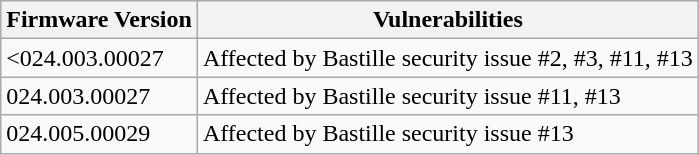<table class="wikitable">
<tr>
<th>Firmware Version</th>
<th>Vulnerabilities</th>
</tr>
<tr>
<td><024.003.00027</td>
<td>Affected by Bastille security issue #2, #3, #11, #13</td>
</tr>
<tr>
<td>024.003.00027</td>
<td>Affected by Bastille security issue #11, #13</td>
</tr>
<tr>
<td>024.005.00029</td>
<td>Affected by Bastille security issue #13</td>
</tr>
</table>
